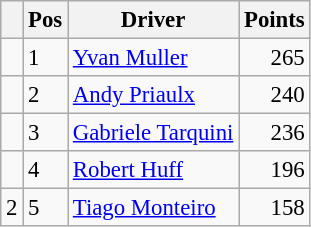<table class="wikitable" style="font-size: 95%;">
<tr>
<th></th>
<th>Pos</th>
<th>Driver</th>
<th>Points</th>
</tr>
<tr>
<td align="left"></td>
<td>1</td>
<td> <a href='#'>Yvan Muller</a></td>
<td align="right">265</td>
</tr>
<tr>
<td align="left"></td>
<td>2</td>
<td> <a href='#'>Andy Priaulx</a></td>
<td align="right">240</td>
</tr>
<tr>
<td align="left"></td>
<td>3</td>
<td> <a href='#'>Gabriele Tarquini</a></td>
<td align="right">236</td>
</tr>
<tr>
<td align="left"></td>
<td>4</td>
<td> <a href='#'>Robert Huff</a></td>
<td align="right">196</td>
</tr>
<tr>
<td align="left"> 2</td>
<td>5</td>
<td> <a href='#'>Tiago Monteiro</a></td>
<td align="right">158</td>
</tr>
</table>
